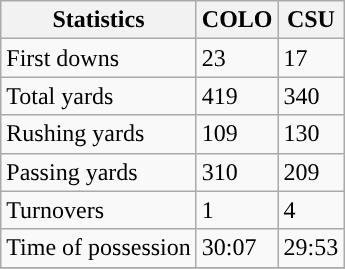<table class="wikitable" style="float: left;">
<tr>
<th>Statistics</th>
<th>COLO</th>
<th>CSU</th>
</tr>
<tr>
<td>First downs</td>
<td>23</td>
<td>17</td>
</tr>
<tr>
<td>Total yards</td>
<td>419</td>
<td>340</td>
</tr>
<tr>
<td>Rushing yards</td>
<td>109</td>
<td>130</td>
</tr>
<tr>
<td>Passing yards</td>
<td>310</td>
<td>209</td>
</tr>
<tr>
<td>Turnovers</td>
<td>1</td>
<td>4</td>
</tr>
<tr>
<td>Time of possession</td>
<td>30:07</td>
<td>29:53</td>
</tr>
<tr>
</tr>
</table>
